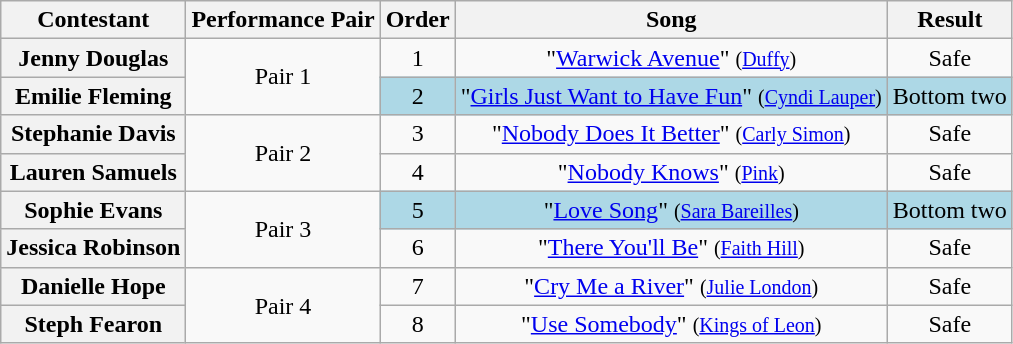<table class="wikitable plainrowheaders" style="text-align:center;">
<tr>
<th scope="col">Contestant</th>
<th scope="col">Performance Pair</th>
<th scope="col">Order</th>
<th scope="col">Song</th>
<th scope="col">Result</th>
</tr>
<tr>
<th scope="row">Jenny Douglas</th>
<td rowspan="2">Pair 1</td>
<td>1</td>
<td>"<a href='#'>Warwick Avenue</a>" <small>(<a href='#'>Duffy</a>)</small></td>
<td>Safe</td>
</tr>
<tr>
<th scope="row">Emilie Fleming</th>
<td style = "background:lightblue">2</td>
<td style = "background:lightblue">"<a href='#'>Girls Just Want to Have Fun</a>" <small>(<a href='#'>Cyndi Lauper</a>)</small></td>
<td style = "background:lightblue">Bottom two</td>
</tr>
<tr>
<th scope="row">Stephanie Davis</th>
<td rowspan="2">Pair 2</td>
<td>3</td>
<td>"<a href='#'>Nobody Does It Better</a>" <small>(<a href='#'>Carly Simon</a>)</small></td>
<td>Safe</td>
</tr>
<tr>
<th scope="row">Lauren Samuels</th>
<td>4</td>
<td>"<a href='#'>Nobody Knows</a>" <small>(<a href='#'>Pink</a>)</small></td>
<td>Safe</td>
</tr>
<tr>
<th scope="row">Sophie Evans</th>
<td rowspan="2">Pair 3</td>
<td style = "background:lightblue">5</td>
<td style = "background:lightblue">"<a href='#'>Love Song</a>" <small>(<a href='#'>Sara Bareilles</a>)</small></td>
<td style = "background:lightblue">Bottom two</td>
</tr>
<tr>
<th scope="row">Jessica Robinson</th>
<td>6</td>
<td>"<a href='#'>There You'll Be</a>" <small>(<a href='#'>Faith Hill</a>)</small></td>
<td>Safe</td>
</tr>
<tr>
<th scope="row">Danielle Hope</th>
<td rowspan="2">Pair 4</td>
<td>7</td>
<td>"<a href='#'>Cry Me a River</a>"  <small>(<a href='#'>Julie London</a>)</small></td>
<td>Safe</td>
</tr>
<tr>
<th scope="row">Steph Fearon</th>
<td>8</td>
<td>"<a href='#'>Use Somebody</a>" <small>(<a href='#'>Kings of Leon</a>)</small></td>
<td>Safe</td>
</tr>
</table>
